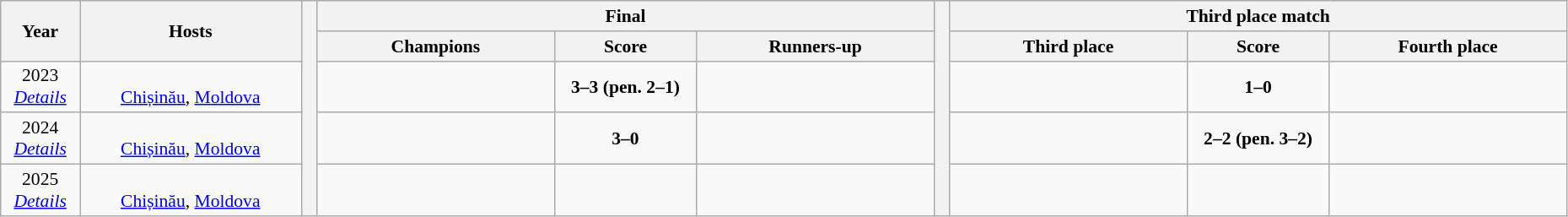<table class="wikitable" style="font-size:90%; width: 98%; text-align: center;">
<tr>
<th rowspan=2 width=5%>Year</th>
<th rowspan=2 width=14%>Hosts</th>
<th width=1% rowspan=9 bgcolor=ffffff></th>
<th colspan=3>Final</th>
<th width=1% rowspan=9 bgcolor=ffffff></th>
<th colspan=3>Third place match</th>
</tr>
<tr>
<th width=15%>Champions</th>
<th width=9%>Score</th>
<th width=15%>Runners-up</th>
<th width=15%>Third place</th>
<th width=9%>Score</th>
<th width=15%>Fourth place</th>
</tr>
<tr>
<td>2023<br><em><a href='#'>Details</a></em></td>
<td><br><a href='#'>Chișinău</a>, <a href='#'>Moldova</a></td>
<td><strong></strong></td>
<td><strong>3–3 (pen. 2–1)</strong></td>
<td></td>
<td></td>
<td><strong>1–0</strong></td>
<td></td>
</tr>
<tr>
<td>2024<br><em><a href='#'>Details</a></em></td>
<td><br><a href='#'>Chișinău</a>, <a href='#'>Moldova</a></td>
<td><strong></strong></td>
<td><strong>3–0</strong></td>
<td></td>
<td></td>
<td><strong>2–2 (pen. 3–2)</strong></td>
<td></td>
</tr>
<tr>
<td>2025<br><em><a href='#'>Details</a></em></td>
<td><br><a href='#'>Chișinău</a>, <a href='#'>Moldova</a></td>
<td></td>
<td></td>
<td></td>
<td></td>
<td></td>
<td></td>
</tr>
</table>
